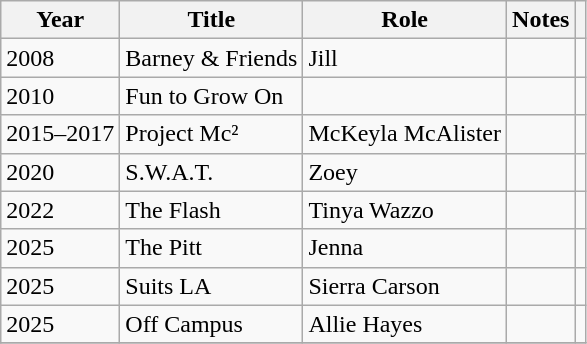<table class="wikitable sortable">
<tr>
<th>Year</th>
<th>Title</th>
<th>Role</th>
<th>Notes</th>
<th></th>
</tr>
<tr>
<td>2008</td>
<td>Barney & Friends</td>
<td>Jill</td>
<td></td>
<td></td>
</tr>
<tr>
<td>2010</td>
<td>Fun to Grow On</td>
<td></td>
<td></td>
<td></td>
</tr>
<tr>
<td>2015–2017</td>
<td>Project Mc²</td>
<td>McKeyla McAlister</td>
<td></td>
<td></td>
</tr>
<tr>
<td>2020</td>
<td>S.W.A.T.</td>
<td>Zoey</td>
<td></td>
<td></td>
</tr>
<tr>
<td>2022</td>
<td>The Flash</td>
<td>Tinya Wazzo</td>
<td></td>
<td></td>
</tr>
<tr>
<td>2025</td>
<td>The Pitt</td>
<td>Jenna</td>
<td></td>
<td></td>
</tr>
<tr>
<td>2025</td>
<td>Suits LA</td>
<td>Sierra Carson</td>
<td></td>
<td></td>
</tr>
<tr>
<td>2025</td>
<td>Off Campus</td>
<td>Allie Hayes</td>
<td></td>
<td></td>
</tr>
<tr>
</tr>
</table>
